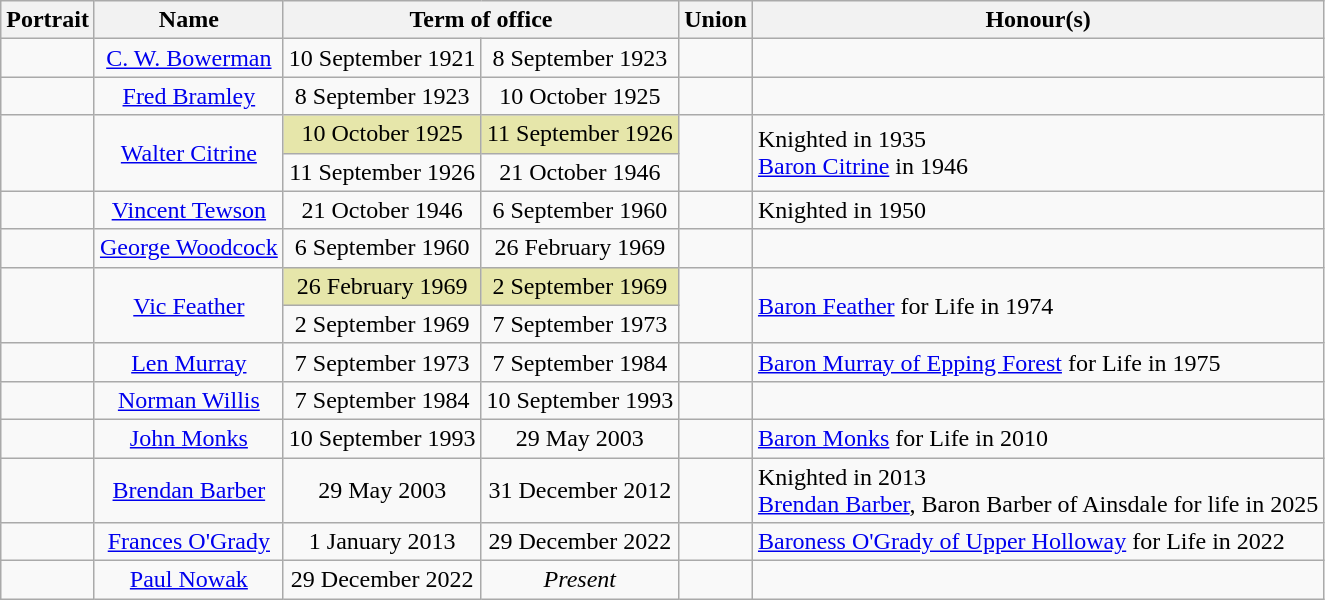<table class="sortable wikitable">
<tr>
<th>Portrait</th>
<th>Name<br></th>
<th colspan=2>Term of office</th>
<th>Union</th>
<th>Honour(s)</th>
</tr>
<tr>
<td></td>
<td align=center><a href='#'>C. W. Bowerman</a><br></td>
<td align=center>10 September 1921</td>
<td align=center>8 September 1923</td>
<td></td>
<td></td>
</tr>
<tr>
<td></td>
<td align=center><a href='#'>Fred Bramley</a><br></td>
<td align=center>8 September 1923</td>
<td align=center>10 October 1925<br></td>
<td></td>
<td></td>
</tr>
<tr>
<td rowspan=2></td>
<td rowspan=2 align=center><a href='#'>Walter Citrine</a><br></td>
<td bgcolor=#E6E6AA align=center>10 October 1925</td>
<td bgcolor=#E6E6AA align=center>11 September 1926</td>
<td rowspan=2></td>
<td rowspan=2>Knighted in 1935<br><a href='#'>Baron Citrine</a> in 1946</td>
</tr>
<tr>
<td align=center>11 September 1926</td>
<td align=center>21 October 1946</td>
</tr>
<tr>
<td></td>
<td align=center><a href='#'>Vincent Tewson</a><br></td>
<td align=center>21 October 1946</td>
<td align=center>6 September 1960</td>
<td></td>
<td>Knighted in 1950</td>
</tr>
<tr>
<td></td>
<td align=center><a href='#'>George Woodcock</a><br></td>
<td align=center>6 September 1960</td>
<td align=center>26 February 1969</td>
<td></td>
<td></td>
</tr>
<tr>
<td rowspan=2></td>
<td rowspan=2 align=center><a href='#'>Vic Feather</a><br></td>
<td bgcolor=#E6E6AA align=center>26 February 1969</td>
<td bgcolor=#E6E6AA align=center>2 September 1969</td>
<td rowspan=2></td>
<td rowspan=2><a href='#'>Baron Feather</a> for Life in 1974</td>
</tr>
<tr>
<td align=center>2 September 1969</td>
<td align=center>7 September 1973</td>
</tr>
<tr>
<td></td>
<td align=center><a href='#'>Len Murray</a><br></td>
<td align=center>7 September 1973</td>
<td align=center>7 September 1984</td>
<td></td>
<td><a href='#'>Baron Murray of Epping Forest</a> for Life in 1975</td>
</tr>
<tr>
<td></td>
<td align=center><a href='#'>Norman Willis</a><br></td>
<td align=center>7 September 1984</td>
<td align=center>10 September 1993</td>
<td></td>
<td></td>
</tr>
<tr>
<td></td>
<td align=center><a href='#'>John Monks</a><br></td>
<td align=center>10 September 1993</td>
<td align=center>29 May 2003</td>
<td></td>
<td><a href='#'>Baron Monks</a> for Life in 2010</td>
</tr>
<tr>
<td></td>
<td align=center><a href='#'>Brendan Barber</a><br></td>
<td align=center>29 May 2003</td>
<td align=center>31 December 2012</td>
<td></td>
<td>Knighted in 2013<br><a href='#'>Brendan Barber</a>, Baron Barber of Ainsdale for life in 2025</td>
</tr>
<tr>
<td></td>
<td align=center><a href='#'>Frances O'Grady</a><br></td>
<td align=center>1 January 2013</td>
<td align=center>29 December 2022</td>
<td></td>
<td><a href='#'>Baroness O'Grady of Upper Holloway</a> for Life in 2022</td>
</tr>
<tr>
<td></td>
<td align=center><a href='#'>Paul Nowak</a><br></td>
<td align=center>29 December 2022</td>
<td align=center><em>Present</em></td>
<td></td>
<td></td>
</tr>
</table>
